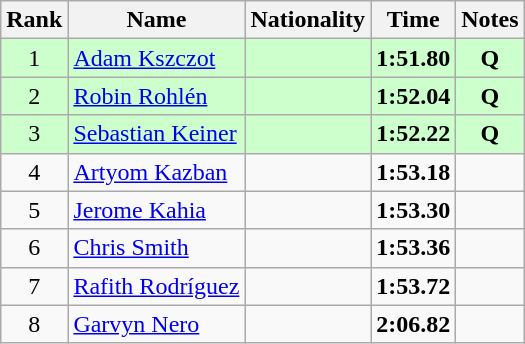<table class="wikitable sortable" style="text-align:center">
<tr>
<th>Rank</th>
<th>Name</th>
<th>Nationality</th>
<th>Time</th>
<th>Notes</th>
</tr>
<tr bgcolor=ccffcc>
<td>1</td>
<td align=left><a href='#'>Adam Kszczot</a></td>
<td align=left></td>
<td><strong>1:51.80</strong></td>
<td><strong>Q</strong></td>
</tr>
<tr bgcolor=ccffcc>
<td>2</td>
<td align=left><a href='#'>Robin Rohlén</a></td>
<td align=left></td>
<td><strong>1:52.04</strong></td>
<td><strong>Q</strong></td>
</tr>
<tr bgcolor=ccffcc>
<td>3</td>
<td align=left><a href='#'>Sebastian Keiner</a></td>
<td align=left></td>
<td><strong>1:52.22</strong></td>
<td><strong>Q</strong></td>
</tr>
<tr>
<td>4</td>
<td align=left><a href='#'>Artyom Kazban</a></td>
<td align=left></td>
<td><strong>1:53.18</strong></td>
<td></td>
</tr>
<tr>
<td>5</td>
<td align=left><a href='#'>Jerome Kahia</a></td>
<td align=left></td>
<td><strong>1:53.30</strong></td>
<td></td>
</tr>
<tr>
<td>6</td>
<td align=left><a href='#'>Chris Smith</a></td>
<td align=left></td>
<td><strong>1:53.36</strong></td>
<td></td>
</tr>
<tr>
<td>7</td>
<td align=left><a href='#'>Rafith Rodríguez</a></td>
<td align=left></td>
<td><strong>1:53.72</strong></td>
<td></td>
</tr>
<tr>
<td>8</td>
<td align=left><a href='#'>Garvyn Nero</a></td>
<td align=left></td>
<td><strong>2:06.82</strong></td>
<td></td>
</tr>
</table>
